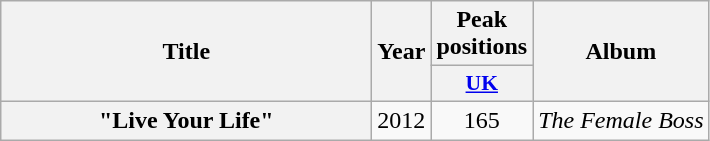<table class="wikitable plainrowheaders" style="text-align:center;">
<tr>
<th scope="col" rowspan="2" style="width:15em;">Title</th>
<th scope="col" rowspan="2" style="width:1em;">Year</th>
<th scope="col">Peak positions</th>
<th scope="col" rowspan="2">Album</th>
</tr>
<tr>
<th scope="col" style="width:3em;font-size:90%;"><a href='#'>UK</a><br></th>
</tr>
<tr>
<th scope="row">"Live Your Life"</th>
<td>2012</td>
<td>165</td>
<td><em>The Female Boss</em></td>
</tr>
</table>
